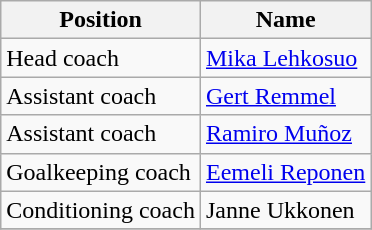<table class="wikitable">
<tr>
<th>Position</th>
<th>Name</th>
</tr>
<tr>
<td>Head coach</td>
<td> <a href='#'>Mika Lehkosuo</a></td>
</tr>
<tr>
<td>Assistant coach</td>
<td> <a href='#'>Gert Remmel</a></td>
</tr>
<tr>
<td>Assistant coach</td>
<td> <a href='#'>Ramiro Muñoz</a></td>
</tr>
<tr>
<td>Goalkeeping coach</td>
<td> <a href='#'>Eemeli Reponen</a></td>
</tr>
<tr>
<td>Conditioning coach</td>
<td> Janne Ukkonen</td>
</tr>
<tr>
</tr>
</table>
